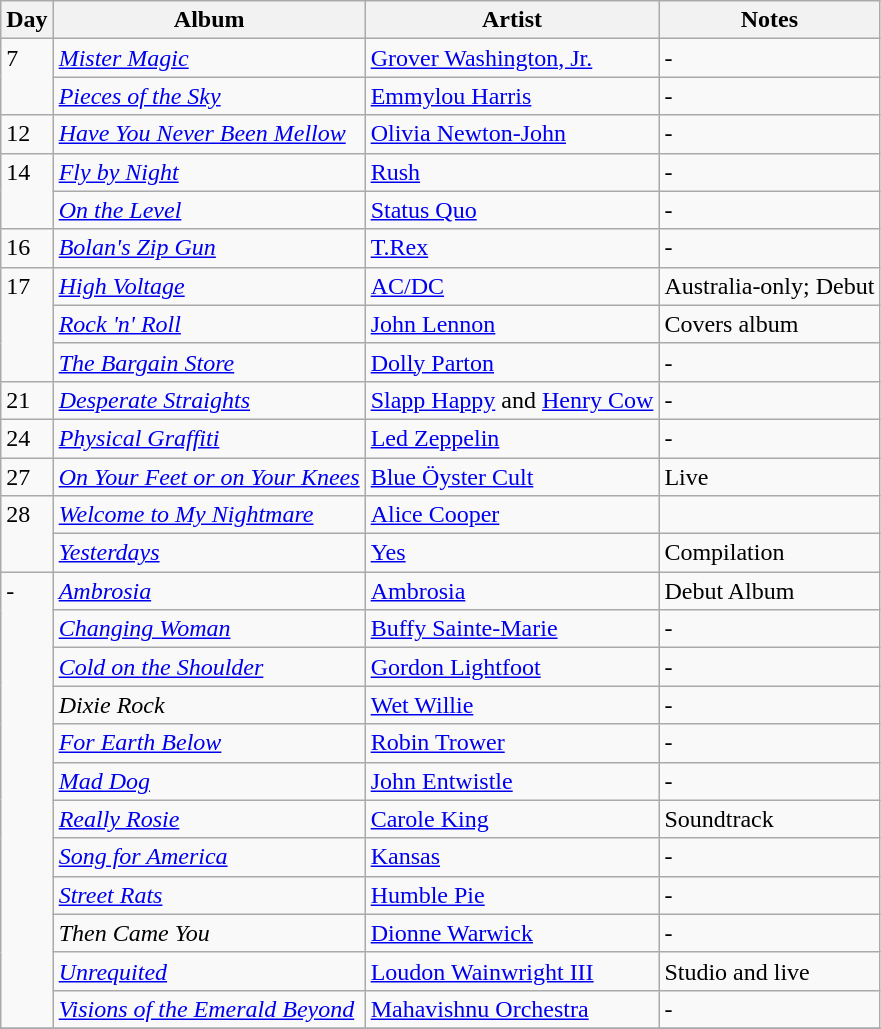<table class="wikitable">
<tr>
<th>Day</th>
<th>Album</th>
<th>Artist</th>
<th>Notes</th>
</tr>
<tr>
<td rowspan="2" valign="top">7</td>
<td><em><a href='#'>Mister Magic</a></em></td>
<td><a href='#'>Grover Washington, Jr.</a></td>
<td>-</td>
</tr>
<tr>
<td><em><a href='#'>Pieces of the Sky</a></em></td>
<td><a href='#'>Emmylou Harris</a></td>
<td>-</td>
</tr>
<tr>
<td rowspan="1" valign="top">12</td>
<td><em><a href='#'>Have You Never Been Mellow</a></em></td>
<td><a href='#'>Olivia Newton-John</a></td>
<td>-</td>
</tr>
<tr>
<td rowspan="2" valign="top">14</td>
<td><em><a href='#'>Fly by Night</a></em></td>
<td><a href='#'>Rush</a></td>
<td>-</td>
</tr>
<tr>
<td><em><a href='#'>On the Level</a></em></td>
<td><a href='#'>Status Quo</a></td>
<td>-</td>
</tr>
<tr>
<td rowspan="1" valign="top">16</td>
<td><em><a href='#'>Bolan's Zip Gun</a></em></td>
<td><a href='#'>T.Rex</a></td>
<td>-</td>
</tr>
<tr>
<td rowspan="3" valign="top">17</td>
<td><em><a href='#'>High Voltage</a></em></td>
<td><a href='#'>AC/DC</a></td>
<td>Australia-only; Debut</td>
</tr>
<tr>
<td><em><a href='#'>Rock 'n' Roll</a></em></td>
<td><a href='#'>John Lennon</a></td>
<td>Covers album</td>
</tr>
<tr>
<td><em><a href='#'>The Bargain Store</a></em></td>
<td><a href='#'>Dolly Parton</a></td>
<td>-</td>
</tr>
<tr>
<td rowspan="1" valign="top">21</td>
<td><em><a href='#'>Desperate Straights</a></em></td>
<td><a href='#'>Slapp Happy</a> and <a href='#'>Henry Cow</a></td>
<td>-</td>
</tr>
<tr>
<td rowspan="1" valign="top">24</td>
<td><em><a href='#'>Physical Graffiti</a></em></td>
<td><a href='#'>Led Zeppelin</a></td>
<td>-</td>
</tr>
<tr>
<td rowspan="1" valign="top">27</td>
<td><em><a href='#'>On Your Feet or on Your Knees</a></em></td>
<td><a href='#'>Blue Öyster Cult</a></td>
<td>Live</td>
</tr>
<tr>
<td rowspan="2" valign="top">28</td>
<td><em><a href='#'>Welcome to My Nightmare</a></em></td>
<td><a href='#'>Alice Cooper</a></td>
<td></td>
</tr>
<tr>
<td><em><a href='#'>Yesterdays</a></em></td>
<td><a href='#'>Yes</a></td>
<td>Compilation</td>
</tr>
<tr>
<td rowspan="12" valign="top">-</td>
<td><em><a href='#'>Ambrosia</a></em></td>
<td><a href='#'>Ambrosia</a></td>
<td>Debut Album</td>
</tr>
<tr>
<td><em><a href='#'>Changing Woman</a></em></td>
<td><a href='#'>Buffy Sainte-Marie</a></td>
<td>-</td>
</tr>
<tr>
<td><em><a href='#'>Cold on the Shoulder</a></em></td>
<td><a href='#'>Gordon Lightfoot</a></td>
<td>-</td>
</tr>
<tr>
<td><em>Dixie Rock</em></td>
<td><a href='#'>Wet Willie</a></td>
<td>-</td>
</tr>
<tr>
<td><em><a href='#'>For Earth Below</a></em></td>
<td><a href='#'>Robin Trower</a></td>
<td>-</td>
</tr>
<tr>
<td><em><a href='#'>Mad Dog</a></em></td>
<td><a href='#'>John Entwistle</a></td>
<td>-</td>
</tr>
<tr>
<td><em><a href='#'>Really Rosie</a></em></td>
<td><a href='#'>Carole King</a></td>
<td>Soundtrack</td>
</tr>
<tr>
<td><em><a href='#'>Song for America</a></em></td>
<td><a href='#'>Kansas</a></td>
<td>-</td>
</tr>
<tr>
<td><em><a href='#'>Street Rats</a></em></td>
<td><a href='#'>Humble Pie</a></td>
<td>-</td>
</tr>
<tr>
<td><em>Then Came You</em></td>
<td><a href='#'>Dionne Warwick</a></td>
<td>-</td>
</tr>
<tr>
<td><em><a href='#'>Unrequited</a></em></td>
<td><a href='#'>Loudon Wainwright III</a></td>
<td>Studio and live</td>
</tr>
<tr>
<td><em><a href='#'>Visions of the Emerald Beyond</a></em></td>
<td><a href='#'>Mahavishnu Orchestra</a></td>
<td>-</td>
</tr>
<tr>
</tr>
</table>
